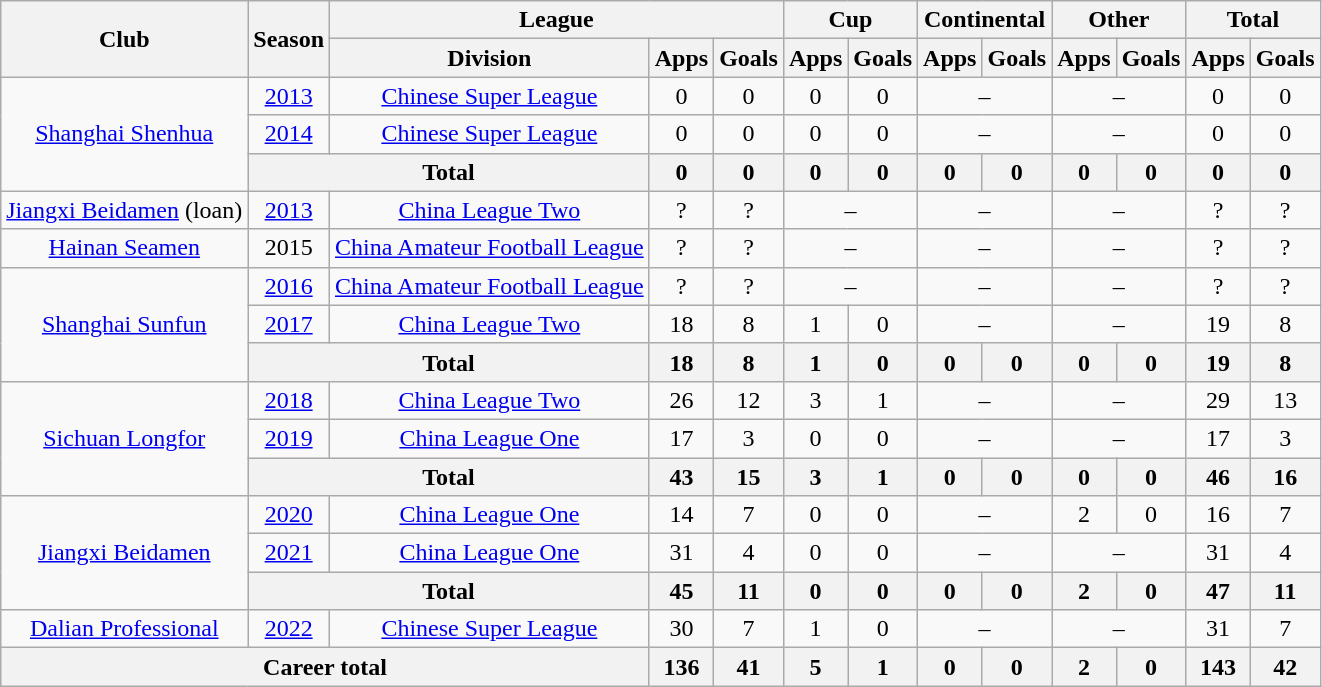<table class="wikitable" style="text-align: center">
<tr>
<th rowspan="2">Club</th>
<th rowspan="2">Season</th>
<th colspan="3">League</th>
<th colspan="2">Cup</th>
<th colspan="2">Continental</th>
<th colspan="2">Other</th>
<th colspan="2">Total</th>
</tr>
<tr>
<th>Division</th>
<th>Apps</th>
<th>Goals</th>
<th>Apps</th>
<th>Goals</th>
<th>Apps</th>
<th>Goals</th>
<th>Apps</th>
<th>Goals</th>
<th>Apps</th>
<th>Goals</th>
</tr>
<tr>
<td rowspan="3"><a href='#'>Shanghai Shenhua</a></td>
<td><a href='#'>2013</a></td>
<td><a href='#'>Chinese Super League</a></td>
<td>0</td>
<td>0</td>
<td>0</td>
<td>0</td>
<td colspan="2">–</td>
<td colspan="2">–</td>
<td>0</td>
<td>0</td>
</tr>
<tr>
<td><a href='#'>2014</a></td>
<td><a href='#'>Chinese Super League</a></td>
<td>0</td>
<td>0</td>
<td>0</td>
<td>0</td>
<td colspan="2">–</td>
<td colspan="2">–</td>
<td>0</td>
<td>0</td>
</tr>
<tr>
<th colspan=2>Total</th>
<th>0</th>
<th>0</th>
<th>0</th>
<th>0</th>
<th>0</th>
<th>0</th>
<th>0</th>
<th>0</th>
<th>0</th>
<th>0</th>
</tr>
<tr>
<td><a href='#'>Jiangxi Beidamen</a> (loan)</td>
<td><a href='#'>2013</a></td>
<td><a href='#'>China League Two</a></td>
<td>?</td>
<td>?</td>
<td colspan="2">–</td>
<td colspan="2">–</td>
<td colspan="2">–</td>
<td>?</td>
<td>?</td>
</tr>
<tr>
<td><a href='#'>Hainan Seamen</a></td>
<td>2015</td>
<td><a href='#'>China Amateur Football League</a></td>
<td>?</td>
<td>?</td>
<td colspan="2">–</td>
<td colspan="2">–</td>
<td colspan="2">–</td>
<td>?</td>
<td>?</td>
</tr>
<tr>
<td rowspan=3><a href='#'>Shanghai Sunfun</a></td>
<td><a href='#'>2016</a></td>
<td><a href='#'>China Amateur Football League</a></td>
<td>?</td>
<td>?</td>
<td colspan="2">–</td>
<td colspan="2">–</td>
<td colspan="2">–</td>
<td>?</td>
<td>?</td>
</tr>
<tr>
<td><a href='#'>2017</a></td>
<td><a href='#'>China League Two</a></td>
<td>18</td>
<td>8</td>
<td>1</td>
<td>0</td>
<td colspan="2">–</td>
<td colspan="2">–</td>
<td>19</td>
<td>8</td>
</tr>
<tr>
<th colspan=2>Total</th>
<th>18</th>
<th>8</th>
<th>1</th>
<th>0</th>
<th>0</th>
<th>0</th>
<th>0</th>
<th>0</th>
<th>19</th>
<th>8</th>
</tr>
<tr>
<td rowspan="3"><a href='#'>Sichuan Longfor</a></td>
<td><a href='#'>2018</a></td>
<td><a href='#'>China League Two</a></td>
<td>26</td>
<td>12</td>
<td>3</td>
<td>1</td>
<td colspan="2">–</td>
<td colspan="2">–</td>
<td>29</td>
<td>13</td>
</tr>
<tr>
<td><a href='#'>2019</a></td>
<td><a href='#'>China League One</a></td>
<td>17</td>
<td>3</td>
<td>0</td>
<td>0</td>
<td colspan="2">–</td>
<td colspan="2">–</td>
<td>17</td>
<td>3</td>
</tr>
<tr>
<th colspan=2>Total</th>
<th>43</th>
<th>15</th>
<th>3</th>
<th>1</th>
<th>0</th>
<th>0</th>
<th>0</th>
<th>0</th>
<th>46</th>
<th>16</th>
</tr>
<tr>
<td rowspan="3"><a href='#'>Jiangxi Beidamen</a></td>
<td><a href='#'>2020</a></td>
<td><a href='#'>China League One</a></td>
<td>14</td>
<td>7</td>
<td>0</td>
<td>0</td>
<td colspan="2">–</td>
<td>2</td>
<td>0</td>
<td>16</td>
<td>7</td>
</tr>
<tr>
<td><a href='#'>2021</a></td>
<td><a href='#'>China League One</a></td>
<td>31</td>
<td>4</td>
<td>0</td>
<td>0</td>
<td colspan="2">–</td>
<td colspan="2">–</td>
<td>31</td>
<td>4</td>
</tr>
<tr>
<th colspan=2>Total</th>
<th>45</th>
<th>11</th>
<th>0</th>
<th>0</th>
<th>0</th>
<th>0</th>
<th>2</th>
<th>0</th>
<th>47</th>
<th>11</th>
</tr>
<tr>
<td><a href='#'>Dalian Professional</a></td>
<td><a href='#'>2022</a></td>
<td><a href='#'>Chinese Super League</a></td>
<td>30</td>
<td>7</td>
<td>1</td>
<td>0</td>
<td colspan="2">–</td>
<td colspan="2">–</td>
<td>31</td>
<td>7</td>
</tr>
<tr>
<th colspan=3>Career total</th>
<th>136</th>
<th>41</th>
<th>5</th>
<th>1</th>
<th>0</th>
<th>0</th>
<th>2</th>
<th>0</th>
<th>143</th>
<th>42</th>
</tr>
</table>
